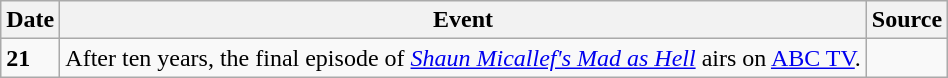<table class="wikitable">
<tr>
<th>Date</th>
<th>Event</th>
<th>Source</th>
</tr>
<tr>
<td><strong>21</strong></td>
<td>After ten years, the final episode of <em><a href='#'>Shaun Micallef's Mad as Hell</a></em> airs on <a href='#'>ABC TV</a>.</td>
<td></td>
</tr>
</table>
